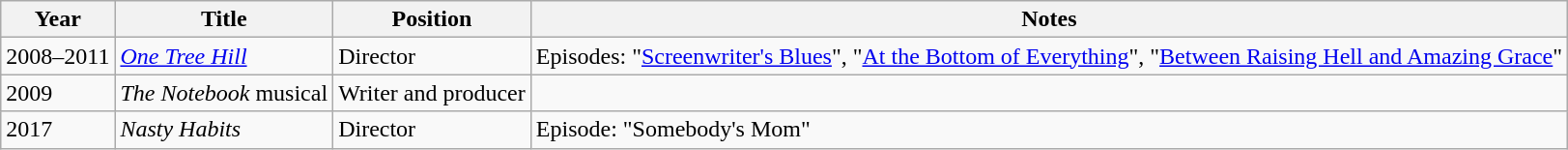<table class="wikitable">
<tr>
<th>Year</th>
<th>Title</th>
<th>Position</th>
<th class="unsortable">Notes</th>
</tr>
<tr>
<td>2008–2011</td>
<td><em><a href='#'>One Tree Hill</a></em></td>
<td>Director</td>
<td>Episodes: "<a href='#'>Screenwriter's Blues</a>", "<a href='#'>At the Bottom of Everything</a>", "<a href='#'>Between Raising Hell and Amazing Grace</a>"</td>
</tr>
<tr>
<td>2009</td>
<td><em>The Notebook</em> musical</td>
<td>Writer and producer</td>
<td></td>
</tr>
<tr>
<td>2017</td>
<td><em>Nasty Habits</em></td>
<td>Director</td>
<td>Episode: "Somebody's Mom"</td>
</tr>
</table>
